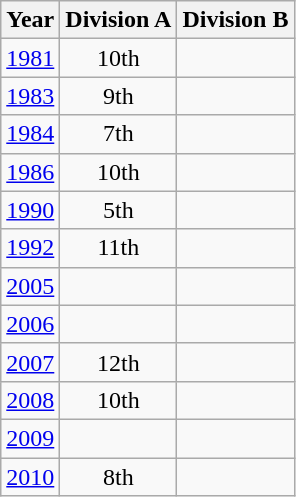<table class="wikitable" style="text-align:center">
<tr>
<th>Year</th>
<th>Division A</th>
<th>Division B</th>
</tr>
<tr>
<td><a href='#'>1981</a></td>
<td>10th</td>
<td></td>
</tr>
<tr>
<td><a href='#'>1983</a></td>
<td>9th</td>
<td></td>
</tr>
<tr>
<td><a href='#'>1984</a></td>
<td>7th</td>
<td></td>
</tr>
<tr>
<td><a href='#'>1986</a></td>
<td>10th</td>
<td></td>
</tr>
<tr>
<td><a href='#'>1990</a></td>
<td>5th</td>
<td></td>
</tr>
<tr>
<td><a href='#'>1992</a></td>
<td>11th</td>
<td></td>
</tr>
<tr>
<td><a href='#'>2005</a></td>
<td></td>
<td></td>
</tr>
<tr>
<td><a href='#'>2006</a></td>
<td></td>
<td></td>
</tr>
<tr>
<td><a href='#'>2007</a></td>
<td>12th</td>
<td></td>
</tr>
<tr>
<td><a href='#'>2008</a></td>
<td>10th</td>
<td></td>
</tr>
<tr>
<td><a href='#'>2009</a></td>
<td></td>
<td></td>
</tr>
<tr>
<td><a href='#'>2010</a></td>
<td>8th</td>
<td></td>
</tr>
</table>
